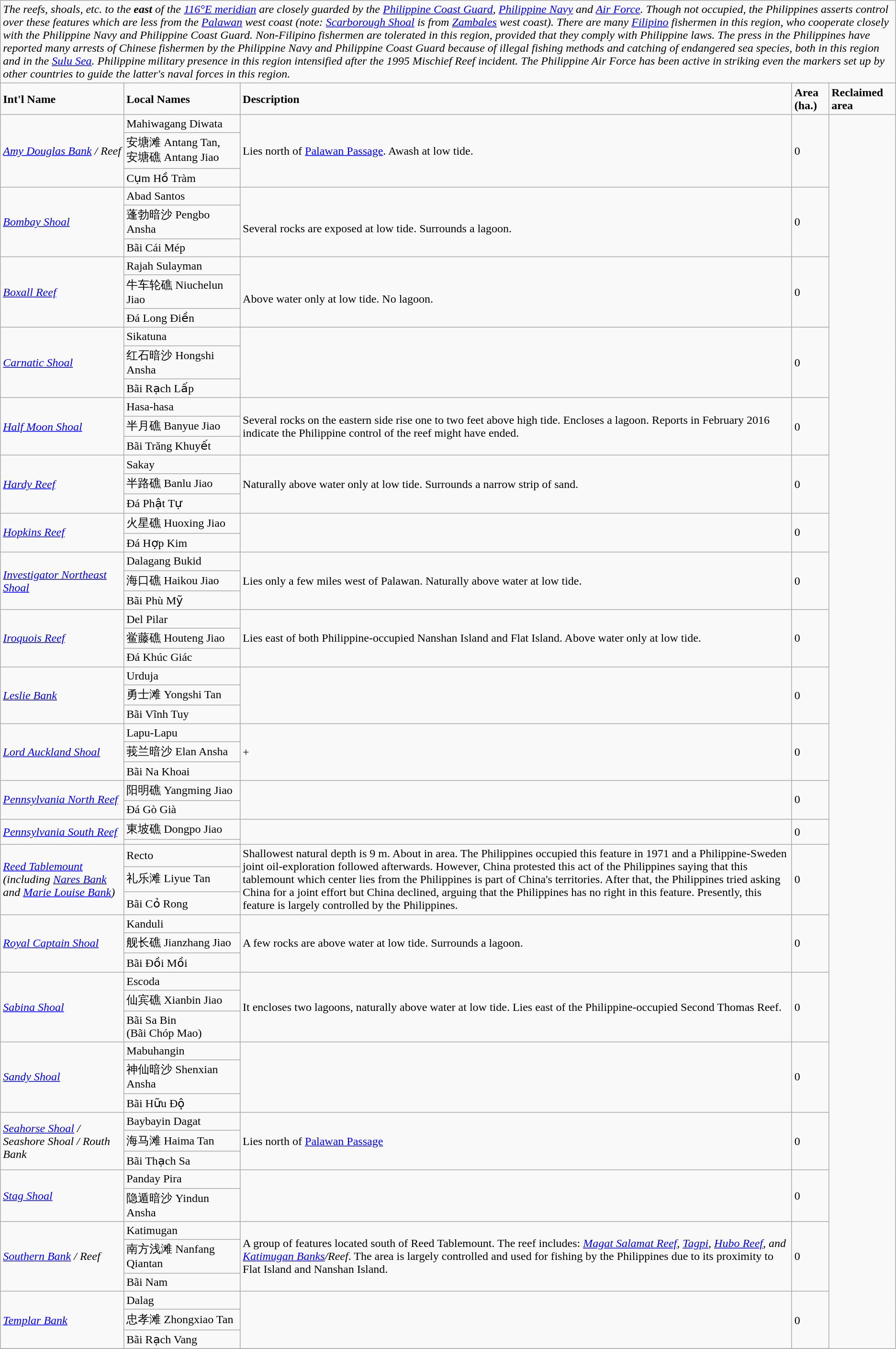<table class="wikitable">
<tr>
<td colspan="5"><em>The reefs, shoals, etc. to the <strong>east</strong> of the <a href='#'>116°E meridian</a> are closely guarded by the <a href='#'>Philippine Coast Guard</a>, <a href='#'>Philippine Navy</a> and <a href='#'>Air Force</a>. Though not occupied, the Philippines asserts control over these features which are less  from the <a href='#'>Palawan</a> west coast (note: <a href='#'>Scarborough Shoal</a> is  from <a href='#'>Zambales</a> west coast). There are many <a href='#'>Filipino</a> fishermen in this region, who cooperate closely with the Philippine Navy and Philippine Coast Guard. Non-Filipino fishermen are tolerated in this region, provided that they comply with Philippine laws. The press in the Philippines have reported many arrests of Chinese fishermen by the Philippine Navy and Philippine Coast Guard because of illegal fishing methods and catching of endangered sea species, both in this region and in the <a href='#'>Sulu Sea</a>. Philippine military presence in this region intensified after the 1995 Mischief Reef incident. The Philippine Air Force has been active in striking even the markers set up by other countries to guide the latter's naval forces in this region.</em></td>
</tr>
<tr>
<td><strong>Int'l Name</strong></td>
<td><strong>Local Names</strong></td>
<td><strong>Description</strong></td>
<td><strong>Area (ha.)</strong></td>
<td><strong>Reclaimed area</strong></td>
</tr>
<tr>
<td rowspan="3"><em><a href='#'>Amy Douglas Bank</a> / Reef</em></td>
<td nowrap> Mahiwagang Diwata</td>
<td rowspan="3">Lies north of <a href='#'>Palawan Passage</a>. Awash at low tide.</td>
<td rowspan="3">0</td>
</tr>
<tr>
<td> 安塘滩 Antang Tan,<br>安塘礁 Antang Jiao</td>
</tr>
<tr>
<td> Cụm Hồ Tràm</td>
</tr>
<tr>
<td rowspan="3"><em><a href='#'>Bombay Shoal</a></em></td>
<td> Abad Santos</td>
<td rowspan="3"><br>Several rocks are exposed at low tide. Surrounds a lagoon.</td>
<td rowspan="3">0</td>
</tr>
<tr>
<td> 蓬勃暗沙 Pengbo Ansha</td>
</tr>
<tr>
<td> Bãi Cái Mép</td>
</tr>
<tr>
<td rowspan="3"><em><a href='#'>Boxall Reef</a></em></td>
<td> Rajah Sulayman</td>
<td rowspan="3"><br>Above water only at low tide. No lagoon.</td>
<td rowspan="3">0</td>
</tr>
<tr>
<td> 牛车轮礁 Niuchelun Jiao</td>
</tr>
<tr>
<td> Đá Long Điền</td>
</tr>
<tr>
<td rowspan="3"><em><a href='#'>Carnatic Shoal</a></em></td>
<td> Sikatuna</td>
<td rowspan="3"></td>
<td rowspan="3">0</td>
</tr>
<tr>
<td> 红石暗沙 Hongshi Ansha</td>
</tr>
<tr>
<td> Bãi Rạch Lấp</td>
</tr>
<tr>
<td rowspan="3"><em><a href='#'>Half Moon Shoal</a></em></td>
<td> Hasa-hasa</td>
<td rowspan="3">Several rocks on the eastern side rise one to two feet above high tide. Encloses a lagoon. Reports in February 2016 indicate the Philippine control of the reef might have ended.</td>
<td rowspan="3">0</td>
</tr>
<tr>
<td> 半月礁 Banyue Jiao</td>
</tr>
<tr>
<td> Bãi Trăng Khuyết</td>
</tr>
<tr>
<td rowspan="3"><em><a href='#'>Hardy Reef</a></em></td>
<td> Sakay</td>
<td rowspan="3">Naturally above water only at low tide. Surrounds a narrow strip of sand.</td>
<td rowspan="3">0</td>
</tr>
<tr>
<td> 半路礁 Banlu Jiao</td>
</tr>
<tr>
<td> Đá Phật Tự</td>
</tr>
<tr>
<td rowspan="2"><em><a href='#'>Hopkins Reef</a></em></td>
<td> 火星礁 Huoxing Jiao</td>
<td rowspan="2"></td>
<td rowspan="2">0</td>
</tr>
<tr>
<td> Đá Hợp Kim</td>
</tr>
<tr>
<td rowspan="3"><em><a href='#'>Investigator Northeast Shoal</a></em></td>
<td> Dalagang Bukid</td>
<td rowspan="3">Lies only a few miles west of Palawan. Naturally above water at low tide.</td>
<td rowspan="3">0</td>
</tr>
<tr>
<td> 海口礁 Haikou Jiao</td>
</tr>
<tr>
<td> Bãi Phù Mỹ</td>
</tr>
<tr>
<td rowspan="3"><em><a href='#'>Iroquois Reef</a></em></td>
<td> Del Pilar</td>
<td rowspan="3">Lies east of both Philippine-occupied Nanshan Island and Flat Island. Above water only at low tide.</td>
<td rowspan="3">0</td>
</tr>
<tr>
<td> 鲎藤礁 Houteng Jiao</td>
</tr>
<tr>
<td> Đá Khúc Giác</td>
</tr>
<tr>
<td rowspan="3"><em><a href='#'>Leslie Bank</a></em></td>
<td> Urduja</td>
<td rowspan="3"></td>
<td rowspan="3">0</td>
</tr>
<tr>
<td> 勇士滩 Yongshi Tan</td>
</tr>
<tr>
<td> Bãi Vĩnh Tuy</td>
</tr>
<tr>
<td rowspan="3"><em><a href='#'>Lord Auckland Shoal</a></em></td>
<td> Lapu-Lapu</td>
<td rowspan="3">+</td>
<td rowspan="3">0</td>
</tr>
<tr>
<td> 莪兰暗沙 Elan Ansha</td>
</tr>
<tr>
<td> Bãi Na Khoai</td>
</tr>
<tr>
<td rowspan="2"><em><a href='#'>Pennsylvania North Reef</a></em></td>
<td> 阳明礁 Yangming Jiao</td>
<td rowspan="2"></td>
<td rowspan="2">0</td>
</tr>
<tr>
<td> Đá Gò Già</td>
</tr>
<tr>
<td rowspan="2"><em><a href='#'>Pennsylvania South Reef</a></em></td>
<td> 東坡礁 Dongpo Jiao</td>
<td rowspan="2"></td>
<td rowspan="2">0</td>
</tr>
<tr>
<td></td>
</tr>
<tr>
<td rowspan="3"><em><a href='#'>Reed Tablemount</a> (including <a href='#'>Nares Bank</a> and <a href='#'>Marie Louise Bank</a>)</em></td>
<td> Recto</td>
<td rowspan="3">Shallowest natural depth is 9 m. About  in area. The Philippines occupied this feature in 1971 and a Philippine-Sweden joint oil-exploration followed afterwards. However, China protested this act of the Philippines saying that this tablemount which center lies  from the Philippines is part of China's territories. After that, the Philippines tried asking China for a joint effort but China declined, arguing that the Philippines has no right in this feature. Presently, this feature is largely controlled by the Philippines.</td>
<td rowspan="3">0</td>
</tr>
<tr>
<td> 礼乐滩 Liyue Tan</td>
</tr>
<tr>
<td> Bãi Cỏ Rong</td>
</tr>
<tr>
<td rowspan="3"><em><a href='#'>Royal Captain Shoal</a></em></td>
<td> Kanduli</td>
<td rowspan="3">A few rocks are above water at low tide. Surrounds a lagoon.</td>
<td rowspan="3">0</td>
</tr>
<tr>
<td> 舰长礁 Jianzhang Jiao</td>
</tr>
<tr>
<td> Bãi Đồi Mồi</td>
</tr>
<tr>
<td rowspan="3"><em><a href='#'>Sabina Shoal</a></em></td>
<td> Escoda</td>
<td rowspan="3">It encloses two lagoons, naturally above water at low tide. Lies east of the Philippine-occupied Second Thomas Reef.</td>
<td rowspan="3">0</td>
</tr>
<tr>
<td> 仙宾礁 Xianbin Jiao</td>
</tr>
<tr>
<td> Bãi Sa Bin<br>(Bãi Chóp Mao)</td>
</tr>
<tr>
<td rowspan="3"><em><a href='#'>Sandy Shoal</a></em></td>
<td> Mabuhangin</td>
<td rowspan="3"></td>
<td rowspan="3">0</td>
</tr>
<tr>
<td> 神仙暗沙 Shenxian Ansha</td>
</tr>
<tr>
<td> Bãi Hữu Độ</td>
</tr>
<tr>
<td rowspan="3"><em><a href='#'>Seahorse Shoal</a> / Seashore Shoal / Routh Bank</em></td>
<td> Baybayin Dagat</td>
<td rowspan="3">Lies north of <a href='#'>Palawan Passage</a></td>
<td rowspan="3">0</td>
</tr>
<tr>
<td> 海马滩 Haima Tan</td>
</tr>
<tr>
<td> Bãi Thạch Sa</td>
</tr>
<tr>
<td rowspan="2"><em><a href='#'>Stag Shoal</a></em></td>
<td> Panday Pira</td>
<td rowspan="2"></td>
<td rowspan="2">0</td>
</tr>
<tr>
<td> 隐遁暗沙 Yindun Ansha</td>
</tr>
<tr>
<td rowspan="3"><em><a href='#'>Southern Bank</a> / Reef</em></td>
<td> Katimugan</td>
<td rowspan="3">A group of features located south of Reed Tablemount. The reef includes: <em><a href='#'>Magat Salamat Reef</a>, <a href='#'>Tagpi</a>, <a href='#'>Hubo Reef</a>, and <a href='#'>Katimugan Banks</a>/Reef</em>. The area is largely controlled and used for fishing by the Philippines due to its proximity to Flat Island and Nanshan Island.</td>
<td rowspan="3">0</td>
</tr>
<tr>
<td> 南方浅滩 Nanfang Qiantan</td>
</tr>
<tr>
<td> Bãi Nam</td>
</tr>
<tr>
<td rowspan="3"><em><a href='#'>Templar Bank</a></em></td>
<td> Dalag</td>
<td rowspan="3"></td>
<td rowspan="3">0</td>
</tr>
<tr>
<td> 忠孝滩 Zhongxiao Tan</td>
</tr>
<tr>
<td> Bãi Rạch Vang</td>
</tr>
<tr>
</tr>
</table>
